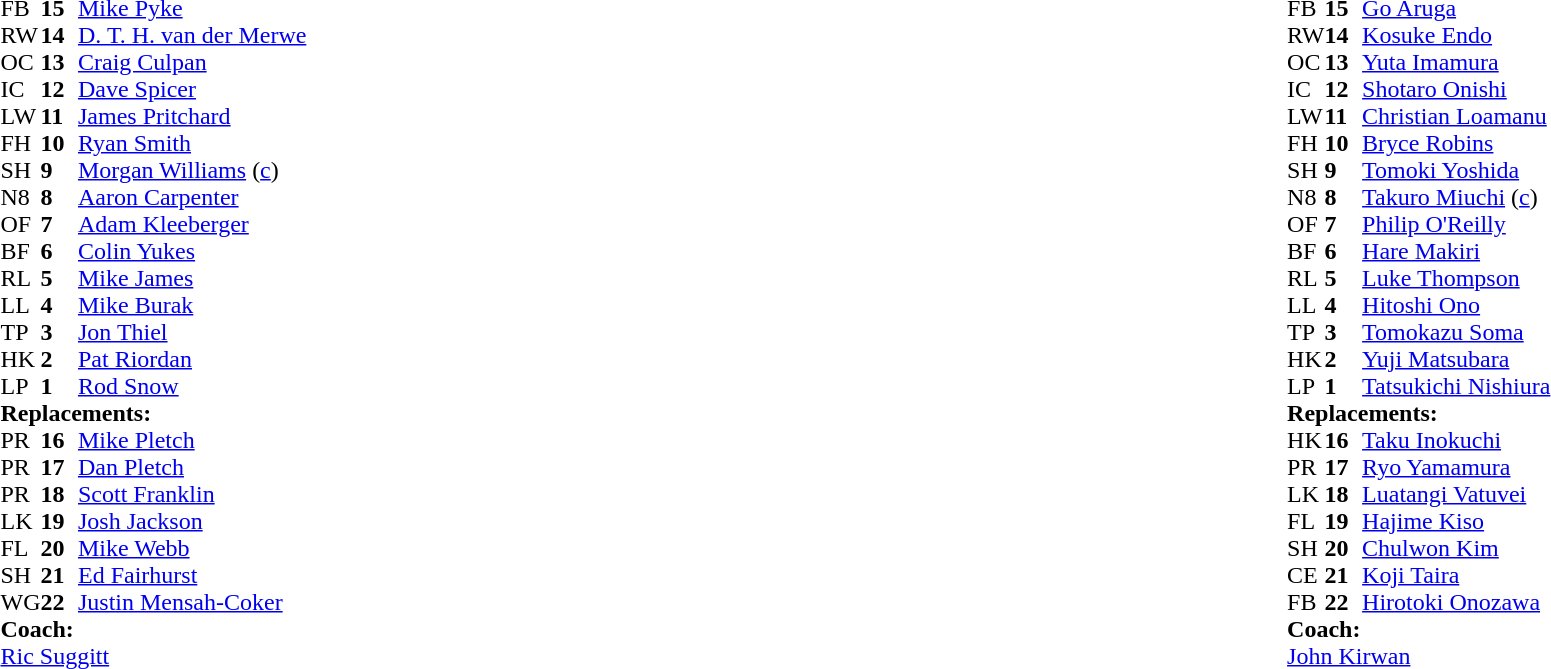<table width="100%">
<tr>
<td style="vertical-align:top" width="50%"><br><table cellspacing="0" cellpadding="0">
<tr>
<th width="25"></th>
<th width="25"></th>
</tr>
<tr>
<td>FB</td>
<td><strong>15</strong></td>
<td><a href='#'>Mike Pyke</a></td>
</tr>
<tr>
<td>RW</td>
<td><strong>14</strong></td>
<td><a href='#'>D. T. H. van der Merwe</a></td>
</tr>
<tr>
<td>OC</td>
<td><strong>13</strong></td>
<td><a href='#'>Craig Culpan</a></td>
<td></td>
<td></td>
</tr>
<tr>
<td>IC</td>
<td><strong>12</strong></td>
<td><a href='#'>Dave Spicer</a></td>
</tr>
<tr>
<td>LW</td>
<td><strong>11</strong></td>
<td><a href='#'>James Pritchard</a></td>
</tr>
<tr>
<td>FH</td>
<td><strong>10</strong></td>
<td><a href='#'>Ryan Smith</a></td>
</tr>
<tr>
<td>SH</td>
<td><strong>9</strong></td>
<td><a href='#'>Morgan Williams</a> (<a href='#'>c</a>)</td>
</tr>
<tr>
<td>N8</td>
<td><strong>8</strong></td>
<td><a href='#'>Aaron Carpenter</a></td>
<td></td>
<td></td>
</tr>
<tr>
<td>OF</td>
<td><strong>7</strong></td>
<td><a href='#'>Adam Kleeberger</a></td>
<td></td>
<td></td>
</tr>
<tr>
<td>BF</td>
<td><strong>6</strong></td>
<td><a href='#'>Colin Yukes</a></td>
</tr>
<tr>
<td>RL</td>
<td><strong>5</strong></td>
<td><a href='#'>Mike James</a></td>
</tr>
<tr>
<td>LL</td>
<td><strong>4</strong></td>
<td><a href='#'>Mike Burak</a></td>
</tr>
<tr>
<td>TP</td>
<td><strong>3</strong></td>
<td><a href='#'>Jon Thiel</a></td>
<td></td>
<td></td>
</tr>
<tr>
<td>HK</td>
<td><strong>2</strong></td>
<td><a href='#'>Pat Riordan</a></td>
<td></td>
<td></td>
</tr>
<tr>
<td>LP</td>
<td><strong>1</strong></td>
<td><a href='#'>Rod Snow</a></td>
<td></td>
<td></td>
</tr>
<tr>
<td colspan=3><strong>Replacements:</strong></td>
</tr>
<tr>
<td>PR</td>
<td><strong>16</strong></td>
<td><a href='#'>Mike Pletch</a></td>
<td></td>
<td></td>
</tr>
<tr>
<td>PR</td>
<td><strong>17</strong></td>
<td><a href='#'>Dan Pletch</a></td>
<td></td>
<td></td>
</tr>
<tr>
<td>PR</td>
<td><strong>18</strong></td>
<td><a href='#'>Scott Franklin</a></td>
<td></td>
<td></td>
</tr>
<tr>
<td>LK</td>
<td><strong>19</strong></td>
<td><a href='#'>Josh Jackson</a></td>
<td></td>
<td></td>
</tr>
<tr>
<td>FL</td>
<td><strong>20</strong></td>
<td><a href='#'>Mike Webb</a></td>
<td></td>
<td></td>
</tr>
<tr>
<td>SH</td>
<td><strong>21</strong></td>
<td><a href='#'>Ed Fairhurst</a></td>
</tr>
<tr>
<td>WG</td>
<td><strong>22</strong></td>
<td><a href='#'>Justin Mensah-Coker</a></td>
<td></td>
<td></td>
</tr>
<tr>
<td colspan=3><strong>Coach:</strong></td>
</tr>
<tr>
<td colspan="4"> <a href='#'>Ric Suggitt</a></td>
</tr>
</table>
</td>
<td style="vertical-align:top"></td>
<td style="vertical-align:top" width="50%"><br><table cellspacing="0" cellpadding="0" align="center">
<tr>
<th width="25"></th>
<th width="25"></th>
</tr>
<tr>
<td>FB</td>
<td><strong>15</strong></td>
<td><a href='#'>Go Aruga</a></td>
</tr>
<tr>
<td>RW</td>
<td><strong>14</strong></td>
<td><a href='#'>Kosuke Endo</a></td>
<td></td>
<td></td>
</tr>
<tr>
<td>OC</td>
<td><strong>13</strong></td>
<td><a href='#'>Yuta Imamura</a></td>
<td></td>
<td></td>
</tr>
<tr>
<td>IC</td>
<td><strong>12</strong></td>
<td><a href='#'>Shotaro Onishi</a></td>
</tr>
<tr>
<td>LW</td>
<td><strong>11</strong></td>
<td><a href='#'>Christian Loamanu</a></td>
</tr>
<tr>
<td>FH</td>
<td><strong>10</strong></td>
<td><a href='#'>Bryce Robins</a></td>
</tr>
<tr>
<td>SH</td>
<td><strong>9</strong></td>
<td><a href='#'>Tomoki Yoshida</a></td>
<td></td>
<td></td>
</tr>
<tr>
<td>N8</td>
<td><strong>8</strong></td>
<td><a href='#'>Takuro Miuchi</a> (<a href='#'>c</a>)</td>
<td></td>
<td></td>
</tr>
<tr>
<td>OF</td>
<td><strong>7</strong></td>
<td><a href='#'>Philip O'Reilly</a></td>
</tr>
<tr>
<td>BF</td>
<td><strong>6</strong></td>
<td><a href='#'>Hare Makiri</a></td>
</tr>
<tr>
<td>RL</td>
<td><strong>5</strong></td>
<td><a href='#'>Luke Thompson</a></td>
</tr>
<tr>
<td>LL</td>
<td><strong>4</strong></td>
<td><a href='#'>Hitoshi Ono</a></td>
<td></td>
<td></td>
</tr>
<tr>
<td>TP</td>
<td><strong>3</strong></td>
<td><a href='#'>Tomokazu Soma</a></td>
<td></td>
<td></td>
<td></td>
</tr>
<tr>
<td>HK</td>
<td><strong>2</strong></td>
<td><a href='#'>Yuji Matsubara</a></td>
</tr>
<tr>
<td>LP</td>
<td><strong>1</strong></td>
<td><a href='#'>Tatsukichi Nishiura</a></td>
<td></td>
<td></td>
<td></td>
</tr>
<tr>
<td colspan=3><strong>Replacements:</strong></td>
</tr>
<tr>
<td>HK</td>
<td><strong>16</strong></td>
<td><a href='#'>Taku Inokuchi</a></td>
</tr>
<tr>
<td>PR</td>
<td><strong>17</strong></td>
<td><a href='#'>Ryo Yamamura</a></td>
<td></td>
<td></td>
</tr>
<tr>
<td>LK</td>
<td><strong>18</strong></td>
<td><a href='#'>Luatangi Vatuvei</a></td>
<td></td>
<td></td>
</tr>
<tr>
<td>FL</td>
<td><strong>19</strong></td>
<td><a href='#'>Hajime Kiso</a></td>
<td></td>
<td></td>
</tr>
<tr>
<td>SH</td>
<td><strong>20</strong></td>
<td><a href='#'>Chulwon Kim</a></td>
<td></td>
<td></td>
</tr>
<tr>
<td>CE</td>
<td><strong>21</strong></td>
<td><a href='#'>Koji Taira</a></td>
<td></td>
<td></td>
</tr>
<tr>
<td>FB</td>
<td><strong>22</strong></td>
<td><a href='#'>Hirotoki Onozawa</a></td>
<td></td>
<td></td>
</tr>
<tr>
<td colspan=3><strong>Coach:</strong></td>
</tr>
<tr>
<td colspan="4"> <a href='#'>John Kirwan</a></td>
</tr>
</table>
</td>
</tr>
</table>
